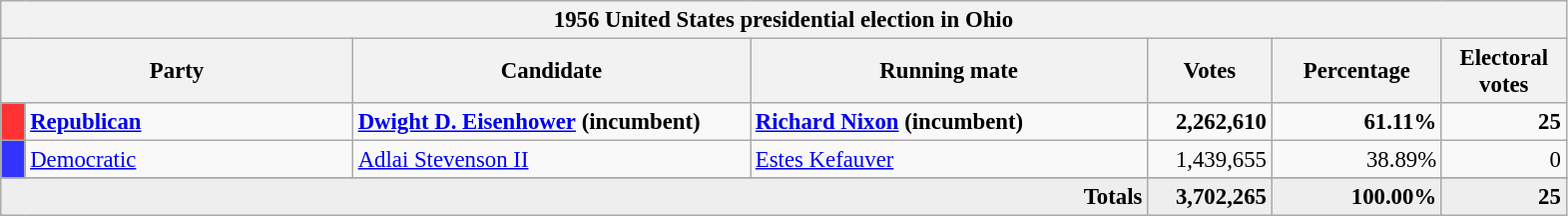<table class="wikitable" style="font-size: 95%;">
<tr>
<th colspan="7">1956 United States presidential election in Ohio</th>
</tr>
<tr>
<th colspan="2" style="width: 15em">Party</th>
<th style="width: 17em">Candidate</th>
<th style="width: 17em">Running mate</th>
<th style="width: 5em">Votes</th>
<th style="width: 7em">Percentage</th>
<th style="width: 5em">Electoral votes</th>
</tr>
<tr>
<th style="background-color:#FF3333; width: 3px"></th>
<td style="width: 130px"><strong><a href='#'>Republican</a></strong></td>
<td><strong><a href='#'>Dwight D. Eisenhower</a></strong> <strong>(incumbent)</strong></td>
<td><strong><a href='#'>Richard Nixon</a></strong> <strong>(incumbent)</strong></td>
<td align="right"><strong>2,262,610</strong></td>
<td align="right"><strong>61.11%</strong></td>
<td align="right"><strong>25</strong></td>
</tr>
<tr>
<th style="background-color:#3333FF; width: 3px"></th>
<td style="width: 130px"><a href='#'>Democratic</a></td>
<td><a href='#'>Adlai Stevenson II</a></td>
<td><a href='#'>Estes Kefauver</a></td>
<td align="right">1,439,655</td>
<td align="right">38.89%</td>
<td align="right">0</td>
</tr>
<tr>
</tr>
<tr bgcolor="#EEEEEE">
<td colspan="4" align="right"><strong>Totals</strong></td>
<td align="right"><strong>3,702,265</strong></td>
<td align="right"><strong>100.00%</strong></td>
<td align="right"><strong>25</strong></td>
</tr>
</table>
